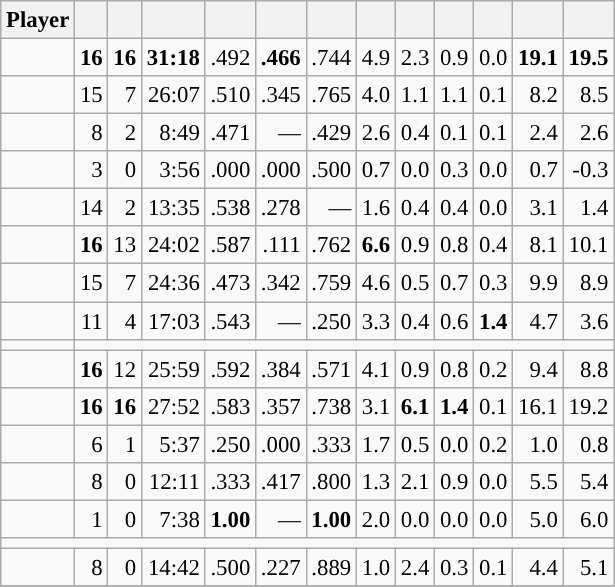<table class="wikitable sortable" style="font-size:95%; text-align:right;">
<tr>
<th>Player</th>
<th></th>
<th></th>
<th></th>
<th></th>
<th></th>
<th></th>
<th></th>
<th></th>
<th></th>
<th></th>
<th></th>
<th></th>
</tr>
<tr>
<td><strong></strong></td>
<td><strong>16</strong></td>
<td><strong>16</strong></td>
<td><strong>31:18</strong></td>
<td>.492</td>
<td><strong>.466</strong></td>
<td>.744</td>
<td>4.9</td>
<td>2.3</td>
<td>0.9</td>
<td>0.0</td>
<td><strong>19.1</strong></td>
<td><strong>19.5</strong></td>
</tr>
<tr>
<td><strong></strong></td>
<td>15</td>
<td>7</td>
<td>26:07</td>
<td>.510</td>
<td>.345</td>
<td>.765</td>
<td>4.0</td>
<td>1.1</td>
<td>1.1</td>
<td>0.1</td>
<td>8.2</td>
<td>8.5</td>
</tr>
<tr>
<td><strong></strong></td>
<td>8</td>
<td>2</td>
<td>8:49</td>
<td>.471</td>
<td>—</td>
<td>.429</td>
<td>2.6</td>
<td>0.4</td>
<td>0.1</td>
<td>0.1</td>
<td>2.4</td>
<td>2.6</td>
</tr>
<tr>
<td><strong></strong></td>
<td>3</td>
<td>0</td>
<td>3:56</td>
<td>.000</td>
<td>.000</td>
<td>.500</td>
<td>0.7</td>
<td>0.0</td>
<td>0.3</td>
<td>0.0</td>
<td>0.7</td>
<td>-0.3</td>
</tr>
<tr>
<td><strong></strong></td>
<td>14</td>
<td>2</td>
<td>13:35</td>
<td>.538</td>
<td>.278</td>
<td>—</td>
<td>1.6</td>
<td>0.4</td>
<td>0.4</td>
<td>0.0</td>
<td>3.1</td>
<td>1.4</td>
</tr>
<tr>
<td><strong></strong></td>
<td><strong>16</strong></td>
<td>13</td>
<td>24:02</td>
<td>.587</td>
<td>.111</td>
<td>.762</td>
<td><strong>6.6</strong></td>
<td>0.9</td>
<td>0.8</td>
<td>0.4</td>
<td>8.1</td>
<td>10.1</td>
</tr>
<tr>
<td><strong></strong></td>
<td>15</td>
<td>7</td>
<td>24:36</td>
<td>.473</td>
<td>.342</td>
<td>.759</td>
<td>4.6</td>
<td>0.5</td>
<td>0.7</td>
<td>0.3</td>
<td>9.9</td>
<td>8.9</td>
</tr>
<tr>
<td><strong></strong></td>
<td>11</td>
<td>4</td>
<td>17:03</td>
<td>.543</td>
<td>—</td>
<td>.250</td>
<td>3.3</td>
<td>0.4</td>
<td>0.6</td>
<td><strong>1.4</strong></td>
<td>4.7</td>
<td>3.6</td>
</tr>
<tr>
<td><strong></strong></td>
<td colspan=12 data-sort-value="-50"></td>
</tr>
<tr>
<td><strong></strong></td>
<td><strong>16</strong></td>
<td>12</td>
<td>25:59</td>
<td>.592</td>
<td>.384</td>
<td>.571</td>
<td>4.1</td>
<td>0.9</td>
<td>0.8</td>
<td>0.2</td>
<td>9.4</td>
<td>8.8</td>
</tr>
<tr>
<td><strong></strong></td>
<td><strong>16</strong></td>
<td><strong>16</strong></td>
<td>27:52</td>
<td>.583</td>
<td>.357</td>
<td>.738</td>
<td>3.1</td>
<td><strong>6.1</strong></td>
<td><strong>1.4</strong></td>
<td>0.1</td>
<td>16.1</td>
<td>19.2</td>
</tr>
<tr>
<td><strong></strong></td>
<td>6</td>
<td>1</td>
<td>5:37</td>
<td>.250</td>
<td>.000</td>
<td>.333</td>
<td>1.7</td>
<td>0.5</td>
<td>0.0</td>
<td>0.2</td>
<td>1.0</td>
<td>0.8</td>
</tr>
<tr>
<td><strong></strong></td>
<td>8</td>
<td>0</td>
<td>12:11</td>
<td>.333</td>
<td>.417</td>
<td>.800</td>
<td>1.3</td>
<td>2.1</td>
<td>0.9</td>
<td>0.0</td>
<td>5.5</td>
<td>5.4</td>
</tr>
<tr>
<td><strong></strong></td>
<td>1</td>
<td>0</td>
<td>7:38</td>
<td><strong>1.00</strong></td>
<td>—</td>
<td><strong>1.00</strong></td>
<td>2.0</td>
<td>0.0</td>
<td>0.0</td>
<td>0.0</td>
<td>5.0</td>
<td>6.0</td>
</tr>
<tr class="sortbottom">
<td colspan=13></td>
</tr>
<tr>
<td><em></em></td>
<td>8</td>
<td>0</td>
<td>14:42</td>
<td>.500</td>
<td>.227</td>
<td>.889</td>
<td>1.0</td>
<td>2.4</td>
<td>0.3</td>
<td>0.1</td>
<td>4.4</td>
<td>5.1</td>
</tr>
<tr>
</tr>
</table>
